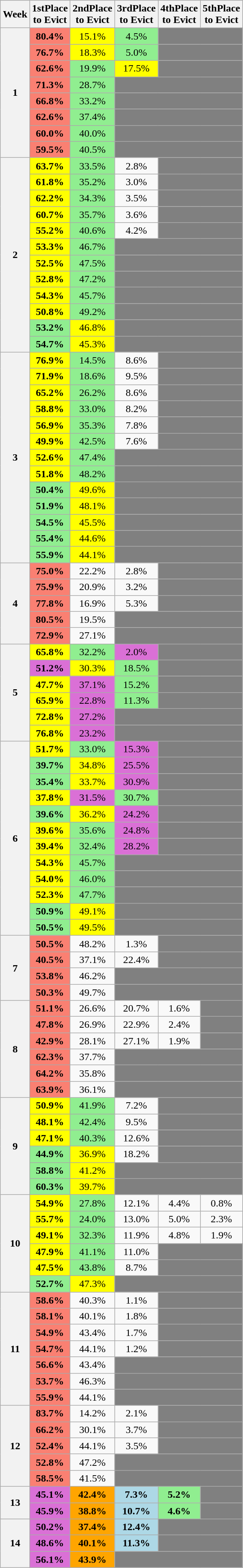<table class="wikitable" style="margin:1em auto; text-align:center">
<tr>
<th>Week</th>
<th>1stPlace<br>to Evict</th>
<th>2ndPlace<br>to Evict</th>
<th>3rdPlace<br>to Evict</th>
<th>4thPlace<br>to Evict</th>
<th>5thPlace<br>to Evict</th>
</tr>
<tr>
<th rowspan=8>1</th>
<td bgcolor="#fa8072"><strong>80.4%</strong></td>
<td bgcolor="yellow">15.1%</td>
<td bgcolor="lightgreen">4.5%</td>
<td bgcolor="grey" colspan=2></td>
</tr>
<tr>
<td bgcolor="#fa8072"><strong>76.7%</strong></td>
<td bgcolor="yellow">18.3%</td>
<td bgcolor="lightgreen">5.0%</td>
<td bgcolor="grey" colspan=2></td>
</tr>
<tr>
<td bgcolor="#fa8072"><strong>62.6%</strong></td>
<td bgcolor="lightgreen">19.9%</td>
<td bgcolor="yellow">17.5%</td>
<td bgcolor="grey" colspan=2></td>
</tr>
<tr>
<td bgcolor="#fa8072"><strong>71.3%</strong></td>
<td bgcolor="lightgreen">28.7%</td>
<td bgcolor="grey" colspan=3></td>
</tr>
<tr>
<td bgcolor="#fa8072"><strong>66.8%</strong></td>
<td bgcolor="lightgreen">33.2%</td>
<td bgcolor="grey" colspan=3></td>
</tr>
<tr>
<td bgcolor="#fa8072"><strong>62.6%</strong></td>
<td bgcolor="lightgreen">37.4%</td>
<td bgcolor="grey" colspan=3></td>
</tr>
<tr>
<td bgcolor="#fa8072"><strong>60.0%</strong></td>
<td bgcolor="lightgreen">40.0%</td>
<td bgcolor="grey" colspan=3></td>
</tr>
<tr>
<td bgcolor="#fa8072"><strong>59.5%</strong></td>
<td bgcolor="lightgreen">40.5%</td>
<td bgcolor="grey" colspan=3></td>
</tr>
<tr>
<th rowspan=12>2</th>
<td bgcolor="yellow"><strong>63.7%</strong></td>
<td bgcolor="lightgreen">33.5%</td>
<td>2.8%</td>
<td bgcolor="grey" colspan=2></td>
</tr>
<tr>
<td bgcolor="yellow"><strong>61.8%</strong></td>
<td bgcolor="lightgreen">35.2%</td>
<td>3.0%</td>
<td bgcolor="grey" colspan=2></td>
</tr>
<tr>
<td bgcolor="yellow"><strong>62.2%</strong></td>
<td bgcolor="lightgreen">34.3%</td>
<td>3.5%</td>
<td bgcolor="grey" colspan=2></td>
</tr>
<tr>
<td bgcolor="yellow"><strong>60.7%</strong></td>
<td bgcolor="lightgreen">35.7%</td>
<td>3.6%</td>
<td bgcolor="grey" colspan=2></td>
</tr>
<tr>
<td bgcolor="yellow"><strong>55.2%</strong></td>
<td bgcolor="lightgreen">40.6%</td>
<td>4.2%</td>
<td bgcolor="grey" colspan=2></td>
</tr>
<tr>
<td bgcolor="yellow"><strong>53.3%</strong></td>
<td bgcolor="lightgreen">46.7%</td>
<td bgcolor="grey" colspan=3></td>
</tr>
<tr>
<td bgcolor="yellow"><strong>52.5%</strong></td>
<td bgcolor="lightgreen">47.5%</td>
<td bgcolor="grey" colspan=3></td>
</tr>
<tr>
<td bgcolor="yellow"><strong>52.8%</strong></td>
<td bgcolor="lightgreen">47.2%</td>
<td bgcolor="grey" colspan=3></td>
</tr>
<tr>
<td bgcolor="yellow"><strong>54.3%</strong></td>
<td bgcolor="lightgreen">45.7%</td>
<td bgcolor="grey" colspan=3></td>
</tr>
<tr>
<td bgcolor="yellow"><strong>50.8%</strong></td>
<td bgcolor="lightgreen">49.2%</td>
<td bgcolor="grey" colspan=3></td>
</tr>
<tr>
<td bgcolor="lightgreen"><strong>53.2%</strong></td>
<td bgcolor="yellow">46.8%</td>
<td bgcolor="grey" colspan=3></td>
</tr>
<tr>
<td bgcolor="lightgreen"><strong>54.7%</strong></td>
<td bgcolor="yellow">45.3%</td>
<td bgcolor="grey" colspan=3></td>
</tr>
<tr>
<th rowspan=13>3</th>
<td bgcolor="yellow"><strong>76.9%</strong></td>
<td bgcolor="lightgreen">14.5%</td>
<td>8.6%</td>
<td bgcolor="grey" colspan=2></td>
</tr>
<tr>
<td bgcolor="yellow"><strong>71.9%</strong></td>
<td bgcolor="lightgreen">18.6%</td>
<td>9.5%</td>
<td bgcolor="grey" colspan=2></td>
</tr>
<tr>
<td bgcolor="yellow"><strong>65.2%</strong></td>
<td bgcolor="lightgreen">26.2%</td>
<td>8.6%</td>
<td bgcolor="grey" colspan=2></td>
</tr>
<tr>
<td bgcolor="yellow"><strong>58.8%</strong></td>
<td bgcolor="lightgreen">33.0%</td>
<td>8.2%</td>
<td bgcolor="grey" colspan=2></td>
</tr>
<tr>
<td bgcolor="yellow"><strong>56.9%</strong></td>
<td bgcolor="lightgreen">35.3%</td>
<td>7.8%</td>
<td bgcolor="grey" colspan=2></td>
</tr>
<tr>
<td bgcolor="yellow"><strong>49.9%</strong></td>
<td bgcolor="lightgreen">42.5%</td>
<td>7.6%</td>
<td bgcolor="grey" colspan=2></td>
</tr>
<tr>
<td bgcolor="yellow"><strong>52.6%</strong></td>
<td bgcolor="lightgreen">47.4%</td>
<td bgcolor="grey" colspan=3></td>
</tr>
<tr>
<td bgcolor="yellow"><strong>51.8%</strong></td>
<td bgcolor="lightgreen">48.2%</td>
<td bgcolor="grey" colspan=3></td>
</tr>
<tr>
<td bgcolor="lightgreen"><strong>50.4%</strong></td>
<td bgcolor="yellow">49.6%</td>
<td bgcolor="grey" colspan=3></td>
</tr>
<tr>
<td bgcolor="lightgreen"><strong>51.9%</strong></td>
<td bgcolor="yellow">48.1%</td>
<td bgcolor="grey" colspan=3></td>
</tr>
<tr>
<td bgcolor="lightgreen"><strong>54.5%</strong></td>
<td bgcolor="yellow">45.5%</td>
<td bgcolor="grey" colspan=3></td>
</tr>
<tr>
<td bgcolor="lightgreen"><strong>55.4%</strong></td>
<td bgcolor="yellow">44.6%</td>
<td bgcolor="grey" colspan=3></td>
</tr>
<tr>
<td bgcolor="lightgreen"><strong>55.9%</strong></td>
<td bgcolor="yellow">44.1%</td>
<td bgcolor="grey" colspan=3></td>
</tr>
<tr>
<th rowspan=5>4</th>
<td bgcolor="#fa8072"><strong>75.0%</strong></td>
<td>22.2%</td>
<td>2.8%</td>
<td bgcolor="grey" colspan=2></td>
</tr>
<tr>
<td bgcolor="#fa8072"><strong>75.9%</strong></td>
<td>20.9%</td>
<td>3.2%</td>
<td bgcolor="grey" colspan=2></td>
</tr>
<tr>
<td bgcolor="#fa8072"><strong>77.8%</strong></td>
<td>16.9%</td>
<td>5.3%</td>
<td bgcolor="grey" colspan=2></td>
</tr>
<tr>
<td bgcolor="#fa8072"><strong>80.5%</strong></td>
<td>19.5%</td>
<td bgcolor="grey" colspan=3></td>
</tr>
<tr>
<td bgcolor="#fa8072"><strong>72.9%</strong></td>
<td>27.1%</td>
<td bgcolor="grey" colspan=3></td>
</tr>
<tr>
<th rowspan=6>5</th>
<td bgcolor="yellow"><strong>65.8%</strong></td>
<td bgcolor="lightgreen">32.2%</td>
<td bgcolor="orchid">2.0%</td>
<td bgcolor="grey" colspan=2></td>
</tr>
<tr>
<td bgcolor="orchid"><strong>51.2%</strong></td>
<td bgcolor="yellow">30.3%</td>
<td bgcolor="lightgreen">18.5%</td>
<td bgcolor="grey" colspan=2></td>
</tr>
<tr>
<td bgcolor="yellow"><strong>47.7%</strong></td>
<td bgcolor="orchid">37.1%</td>
<td bgcolor="lightgreen">15.2%</td>
<td bgcolor="grey" colspan=2></td>
</tr>
<tr>
<td bgcolor="yellow"><strong>65.9%</strong></td>
<td bgcolor="orchid">22.8%</td>
<td bgcolor="lightgreen">11.3%</td>
<td bgcolor="grey" colspan=2></td>
</tr>
<tr>
<td bgcolor="yellow"><strong>72.8%</strong></td>
<td bgcolor="orchid">27.2%</td>
<td bgcolor="grey" colspan=3></td>
</tr>
<tr>
<td bgcolor="yellow"><strong>76.8%</strong></td>
<td bgcolor="orchid">23.2%</td>
<td bgcolor="grey" colspan=3></td>
</tr>
<tr>
<th rowspan=12>6</th>
<td bgcolor="yellow"><strong>51.7%</strong></td>
<td bgcolor="lightgreen">33.0%</td>
<td bgcolor="orchid">15.3%</td>
<td bgcolor="grey" colspan=2></td>
</tr>
<tr>
<td bgcolor="lightgreen"><strong>39.7%</strong></td>
<td bgcolor="yellow">34.8%</td>
<td bgcolor="orchid">25.5%</td>
<td bgcolor="grey" colspan=2></td>
</tr>
<tr>
<td bgcolor="lightgreen"><strong>35.4%</strong></td>
<td bgcolor="yellow">33.7%</td>
<td bgcolor="orchid">30.9%</td>
<td bgcolor="grey" colspan=2></td>
</tr>
<tr>
<td bgcolor="yellow"><strong>37.8%</strong></td>
<td bgcolor="orchid">31.5%</td>
<td bgcolor="lightgreen">30.7%</td>
<td bgcolor="grey" colspan=2></td>
</tr>
<tr>
<td bgcolor="lightgreen"><strong>39.6%</strong></td>
<td bgcolor="yellow">36.2%</td>
<td bgcolor="orchid">24.2%</td>
<td bgcolor="grey" colspan=2></td>
</tr>
<tr>
<td bgcolor="yellow"><strong>39.6%</strong></td>
<td bgcolor="lightgreen">35.6%</td>
<td bgcolor="orchid">24.8%</td>
<td bgcolor="grey" colspan=2></td>
</tr>
<tr>
<td bgcolor="yellow"><strong>39.4%</strong></td>
<td bgcolor="lightgreen">32.4%</td>
<td bgcolor="orchid">28.2%</td>
<td bgcolor="grey" colspan=2></td>
</tr>
<tr>
<td bgcolor="yellow"><strong>54.3%</strong></td>
<td bgcolor="lightgreen">45.7%</td>
<td bgcolor="grey" colspan=3></td>
</tr>
<tr>
<td bgcolor="yellow"><strong>54.0%</strong></td>
<td bgcolor="lightgreen">46.0%</td>
<td bgcolor="grey" colspan=3></td>
</tr>
<tr>
<td bgcolor="yellow"><strong>52.3%</strong></td>
<td bgcolor="lightgreen">47.7%</td>
<td bgcolor="grey" colspan=3></td>
</tr>
<tr>
<td bgcolor="lightgreen"><strong>50.9%</strong></td>
<td bgcolor="yellow">49.1%</td>
<td bgcolor="grey" colspan=3></td>
</tr>
<tr>
<td bgcolor="lightgreen"><strong>50.5%</strong></td>
<td bgcolor="yellow">49.5%</td>
<td bgcolor="grey" colspan=3></td>
</tr>
<tr>
<th rowspan=4>7</th>
<td bgcolor="#fa8072"><strong>50.5%</strong></td>
<td>48.2%</td>
<td>1.3%</td>
<td bgcolor="grey" colspan=2></td>
</tr>
<tr>
<td bgcolor="#fa8072"><strong>40.5%</strong></td>
<td>37.1%</td>
<td>22.4%</td>
<td bgcolor="grey" colspan=2></td>
</tr>
<tr>
<td bgcolor="#fa8072"><strong>53.8%</strong></td>
<td>46.2%</td>
<td bgcolor="grey" colspan=3></td>
</tr>
<tr>
<td bgcolor="#fa8072"><strong>50.3%</strong></td>
<td>49.7%</td>
<td bgcolor="grey" colspan=3></td>
</tr>
<tr>
<th rowspan=6>8</th>
<td bgcolor="#fa8072"><strong>51.1%</strong></td>
<td>26.6%</td>
<td>20.7%</td>
<td>1.6%</td>
<td bgcolor="grey"></td>
</tr>
<tr>
<td bgcolor="#fa8072"><strong>47.8%</strong></td>
<td>26.9%</td>
<td>22.9%</td>
<td>2.4%</td>
<td bgcolor="grey"></td>
</tr>
<tr>
<td bgcolor="#fa8072"><strong>42.9%</strong></td>
<td>28.1%</td>
<td>27.1%</td>
<td>1.9%</td>
<td bgcolor="grey"></td>
</tr>
<tr>
<td bgcolor="#fa8072"><strong>62.3%</strong></td>
<td>37.7%</td>
<td bgcolor="grey" colspan=3></td>
</tr>
<tr>
<td bgcolor="#fa8072"><strong>64.2%</strong></td>
<td>35.8%</td>
<td bgcolor="grey" colspan=3></td>
</tr>
<tr>
<td bgcolor="#fa8072"><strong>63.9%</strong></td>
<td>36.1%</td>
<td bgcolor="grey" colspan=3></td>
</tr>
<tr>
<th rowspan=6>9</th>
<td bgcolor="yellow"><strong>50.9%</strong></td>
<td bgcolor="lightgreen">41.9%</td>
<td>7.2%</td>
<td bgcolor="grey" colspan=2></td>
</tr>
<tr>
<td bgcolor="yellow"><strong>48.1%</strong></td>
<td bgcolor="lightgreen">42.4%</td>
<td>9.5%</td>
<td bgcolor="grey" colspan=2></td>
</tr>
<tr>
<td bgcolor="yellow"><strong>47.1%</strong></td>
<td bgcolor="lightgreen">40.3%</td>
<td>12.6%</td>
<td bgcolor="grey" colspan=2></td>
</tr>
<tr>
<td bgcolor="lightgreen"><strong>44.9%</strong></td>
<td bgcolor="yellow">36.9%</td>
<td>18.2%</td>
<td bgcolor="grey" colspan=2></td>
</tr>
<tr>
<td bgcolor="lightgreen"><strong>58.8%</strong></td>
<td bgcolor="yellow">41.2%</td>
<td bgcolor="grey" colspan=3></td>
</tr>
<tr>
<td bgcolor="lightgreen"><strong>60.3%</strong></td>
<td bgcolor="yellow">39.7%</td>
<td bgcolor="grey" colspan=3></td>
</tr>
<tr>
<th rowspan=6>10</th>
<td bgcolor="yellow"><strong>54.9%</strong></td>
<td bgcolor="lightgreen">27.8%</td>
<td>12.1%</td>
<td>4.4%</td>
<td>0.8%</td>
</tr>
<tr>
<td bgcolor="yellow"><strong>55.7%</strong></td>
<td bgcolor="lightgreen">24.0%</td>
<td>13.0%</td>
<td>5.0%</td>
<td>2.3%</td>
</tr>
<tr>
<td bgcolor="yellow"><strong>49.1%</strong></td>
<td bgcolor="lightgreen">32.3%</td>
<td>11.9%</td>
<td>4.8%</td>
<td>1.9%</td>
</tr>
<tr>
<td bgcolor="yellow"><strong>47.9%</strong></td>
<td bgcolor="lightgreen">41.1%</td>
<td>11.0%</td>
<td bgcolor="grey" colspan=2></td>
</tr>
<tr>
<td bgcolor="yellow"><strong>47.5%</strong></td>
<td bgcolor="lightgreen">43.8%</td>
<td>8.7%</td>
<td bgcolor="grey" colspan=2></td>
</tr>
<tr>
<td bgcolor="lightgreen"><strong>52.7%</strong></td>
<td bgcolor="yellow">47.3%</td>
<td bgcolor="grey" colspan=3></td>
</tr>
<tr>
<th rowspan=7>11</th>
<td bgcolor="#fa8072"><strong>58.6%</strong></td>
<td>40.3%</td>
<td>1.1%</td>
<td bgcolor="grey" colspan=2></td>
</tr>
<tr>
<td bgcolor="#fa8072"><strong>58.1%</strong></td>
<td>40.1%</td>
<td>1.8%</td>
<td bgcolor="grey" colspan=2></td>
</tr>
<tr>
<td bgcolor="#fa8072"><strong>54.9%</strong></td>
<td>43.4%</td>
<td>1.7%</td>
<td bgcolor="grey" colspan=2></td>
</tr>
<tr>
<td bgcolor="#fa8072"><strong>54.7%</strong></td>
<td>44.1%</td>
<td>1.2%</td>
<td bgcolor="grey" colspan=2></td>
</tr>
<tr>
<td bgcolor="#fa8072"><strong>56.6%</strong></td>
<td>43.4%</td>
<td bgcolor="grey" colspan=3></td>
</tr>
<tr>
<td bgcolor="#fa8072"><strong>53.7%</strong></td>
<td>46.3%</td>
<td bgcolor="grey" colspan=3></td>
</tr>
<tr>
<td bgcolor="#fa8072"><strong>55.9%</strong></td>
<td>44.1%</td>
<td bgcolor="grey" colspan=3></td>
</tr>
<tr>
<th rowspan=5>12</th>
<td bgcolor="#fa8072"><strong>83.7%</strong></td>
<td>14.2%</td>
<td>2.1%</td>
<td bgcolor="grey" colspan=2></td>
</tr>
<tr>
<td bgcolor="#fa8072"><strong>66.2%</strong></td>
<td>30.1%</td>
<td>3.7%</td>
<td bgcolor="grey" colspan=2></td>
</tr>
<tr>
<td bgcolor="#fa8072"><strong>52.4%</strong></td>
<td>44.1%</td>
<td>3.5%</td>
<td bgcolor="grey" colspan=2></td>
</tr>
<tr>
<td bgcolor="#fa8072"><strong>52.8%</strong></td>
<td>47.2%</td>
<td bgcolor="grey" colspan=3></td>
</tr>
<tr>
<td bgcolor="#fa8072"><strong>58.5%</strong></td>
<td>41.5%</td>
<td bgcolor="grey" colspan=3></td>
</tr>
<tr>
<th rowspan=2>13</th>
<td bgcolor="orchid"><strong>45.1%</strong></td>
<td bgcolor="orange"><strong>42.4%</strong></td>
<td bgcolor="lightblue"><strong>7.3%</strong></td>
<td bgcolor="lightgreen"><strong>5.2%</strong></td>
<td bgcolor="grey"></td>
</tr>
<tr>
<td bgcolor="orchid"><strong>45.9%</strong></td>
<td bgcolor="orange"><strong>38.8%</strong></td>
<td bgcolor="lightblue"><strong>10.7%</strong></td>
<td bgcolor="lightgreen"><strong>4.6%</strong></td>
<td bgcolor="grey"></td>
</tr>
<tr>
<th rowspan=3>14</th>
<td bgcolor="orchid"><strong>50.2%</strong></td>
<td bgcolor="orange"><strong>37.4%</strong></td>
<td bgcolor="lightblue"><strong>12.4%</strong></td>
<td bgcolor="grey" colspan=2></td>
</tr>
<tr>
<td bgcolor="orchid"><strong>48.6%</strong></td>
<td bgcolor="orange"><strong>40.1%</strong></td>
<td bgcolor="lightblue"><strong>11.3%</strong></td>
<td bgcolor="grey" colspan=2></td>
</tr>
<tr>
<td bgcolor="orchid"><strong>56.1%</strong></td>
<td bgcolor="orange"><strong>43.9%</strong></td>
<td bgcolor="grey" colspan=3></td>
</tr>
</table>
